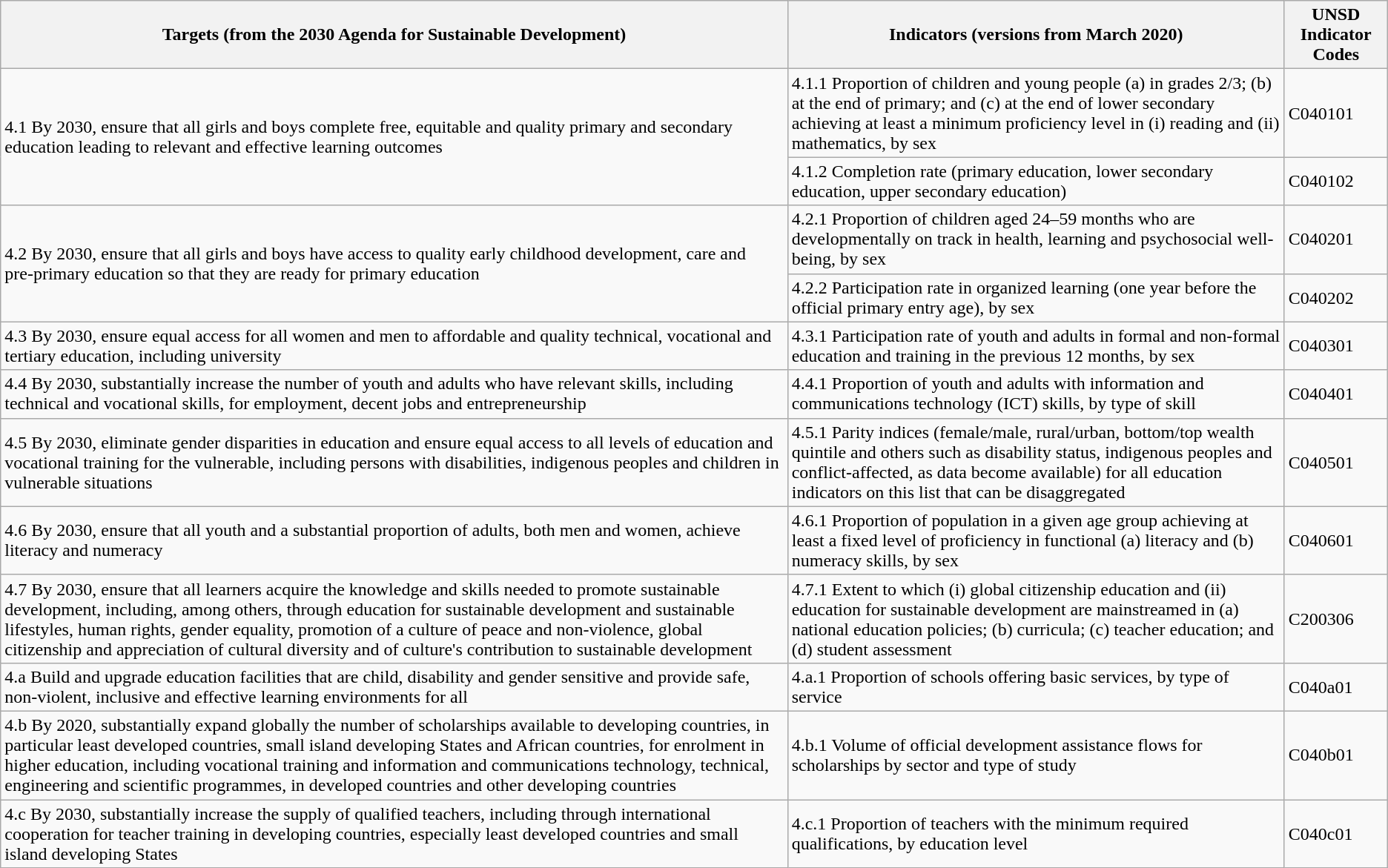<table class="wikitable">
<tr>
<th>Targets (from the 2030 Agenda for Sustainable Development)</th>
<th>Indicators (versions from March 2020)</th>
<th>UNSD Indicator Codes </th>
</tr>
<tr>
<td colspan="1" rowspan="2">4.1 By 2030, ensure that all girls and boys complete free, equitable and quality primary and secondary education leading to relevant and effective learning outcomes</td>
<td>4.1.1 Proportion of children and young people (a) in grades 2/3; (b) at the end of primary; and (c) at the end of lower secondary achieving at least a minimum proficiency level in (i) reading and (ii) mathematics, by sex</td>
<td>C040101</td>
</tr>
<tr>
<td>4.1.2 Completion rate (primary education, lower secondary education, upper secondary education)</td>
<td>C040102</td>
</tr>
<tr>
<td colspan="1" rowspan="2">4.2 By 2030, ensure that all girls and boys have access to quality early childhood development, care and pre‑primary education so that they are ready for primary education</td>
<td>4.2.1 Proportion of children aged 24–59 months who are developmentally on track in health, learning and psychosocial well-being, by sex </td>
<td>C040201</td>
</tr>
<tr>
<td>4.2.2 Participation rate in organized learning (one year before the official primary entry age), by sex</td>
<td>C040202</td>
</tr>
<tr>
<td>4.3 By 2030, ensure equal access for all women and men to affordable and quality technical, vocational and tertiary education, including university</td>
<td>4.3.1 Participation rate of youth and adults in formal and non-formal education and training in the previous 12 months, by sex</td>
<td>C040301</td>
</tr>
<tr>
<td>4.4 By 2030, substantially increase the number of youth and adults who have relevant skills, including technical and vocational skills, for employment, decent jobs and entrepreneurship</td>
<td>4.4.1 Proportion of youth and adults with information and communications technology (ICT) skills, by type of skill</td>
<td>C040401</td>
</tr>
<tr>
<td>4.5 By 2030, eliminate gender disparities in education and ensure equal access to all levels of education and vocational training for the vulnerable, including persons with disabilities, indigenous peoples and children in vulnerable situations</td>
<td>4.5.1 Parity indices (female/male, rural/urban, bottom/top wealth quintile and others such as disability status, indigenous peoples and conflict-affected, as data become available) for all education indicators on this list that can be disaggregated</td>
<td>C040501</td>
</tr>
<tr>
<td>4.6 By 2030, ensure that all youth and a substantial proportion of adults, both men and women, achieve literacy and numeracy</td>
<td>4.6.1 Proportion of population in a given age group achieving at least a fixed level of proficiency in functional (a) literacy and (b) numeracy skills, by sex</td>
<td>C040601</td>
</tr>
<tr>
<td>4.7 By 2030, ensure that all learners acquire the knowledge and skills needed to promote sustainable development, including, among others, through education for sustainable development and sustainable lifestyles, human rights, gender equality, promotion of a culture of peace and non-violence, global citizenship and appreciation of cultural diversity and of culture's contribution to sustainable development</td>
<td>4.7.1 Extent to which (i) global citizenship education and (ii) education for sustainable development are mainstreamed in (a) national education policies; (b) curricula; (c) teacher education; and (d) student assessment</td>
<td>C200306</td>
</tr>
<tr>
<td>4.a Build and upgrade education facilities that are child, disability and gender sensitive and provide safe, non-violent, inclusive and effective learning environments for all</td>
<td>4.a.1 Proportion of schools offering basic services, by type of service</td>
<td>C040a01</td>
</tr>
<tr>
<td>4.b By 2020, substantially expand globally the number of scholarships available to developing countries, in particular least developed countries, small island developing States and African countries, for enrolment in higher education, including vocational training and information and communications technology, technical, engineering and scientific programmes, in developed countries and other developing countries</td>
<td>4.b.1 Volume of official development assistance flows for scholarships by sector and type of study</td>
<td>C040b01</td>
</tr>
<tr>
<td>4.c By 2030, substantially increase the supply of qualified teachers, including through international cooperation for teacher training in developing countries, especially least developed countries and small island developing States</td>
<td>4.c.1 Proportion of teachers with the minimum required qualifications, by education level</td>
<td>C040c01</td>
</tr>
</table>
